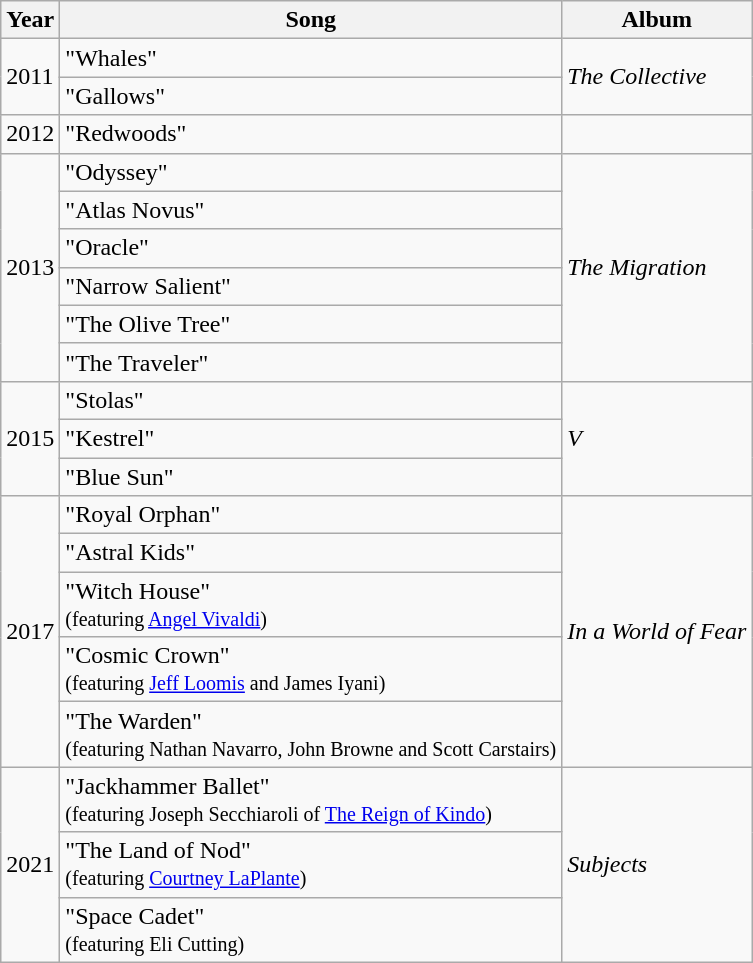<table class=wikitable>
<tr>
<th>Year</th>
<th>Song</th>
<th>Album</th>
</tr>
<tr>
<td rowspan="2">2011</td>
<td>"Whales"</td>
<td rowspan="2"><em>The Collective</em></td>
</tr>
<tr>
<td>"Gallows"</td>
</tr>
<tr>
<td>2012</td>
<td>"Redwoods"</td>
<td></td>
</tr>
<tr>
<td rowspan="6">2013</td>
<td>"Odyssey"</td>
<td rowspan="6"><em>The Migration</em></td>
</tr>
<tr>
<td>"Atlas Novus"</td>
</tr>
<tr>
<td>"Oracle"</td>
</tr>
<tr>
<td>"Narrow Salient"</td>
</tr>
<tr>
<td>"The Olive Tree"</td>
</tr>
<tr>
<td>"The Traveler"</td>
</tr>
<tr>
<td rowspan="3">2015</td>
<td>"Stolas"</td>
<td rowspan="3"><em>V</em></td>
</tr>
<tr>
<td>"Kestrel"</td>
</tr>
<tr>
<td>"Blue Sun"</td>
</tr>
<tr>
<td rowspan="5">2017</td>
<td>"Royal Orphan"</td>
<td rowspan="5"><em>In a World of Fear</em></td>
</tr>
<tr>
<td>"Astral Kids"</td>
</tr>
<tr>
<td>"Witch House"<br><small>(featuring <a href='#'>Angel Vivaldi</a>)</small></td>
</tr>
<tr>
<td>"Cosmic Crown"<br><small>(featuring <a href='#'>Jeff Loomis</a> and James Iyani)</small></td>
</tr>
<tr>
<td>"The Warden"<br><small>(featuring Nathan Navarro, John Browne and Scott Carstairs)</small></td>
</tr>
<tr>
<td rowspan="3">2021</td>
<td>"Jackhammer Ballet"<br><small>(featuring Joseph Secchiaroli of <a href='#'>The Reign of Kindo</a>)</small></td>
<td rowspan="3"><em>Subjects</em></td>
</tr>
<tr>
<td>"The Land of Nod"<br><small>(featuring <a href='#'>Courtney LaPlante</a>)</small></td>
</tr>
<tr>
<td>"Space Cadet"<br><small>(featuring Eli Cutting)</small></td>
</tr>
</table>
